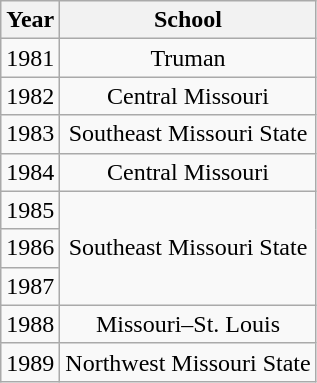<table class="wikitable" style="text-align:center">
<tr>
<th>Year</th>
<th>School</th>
</tr>
<tr>
<td>1981</td>
<td>Truman</td>
</tr>
<tr>
<td>1982</td>
<td>Central Missouri</td>
</tr>
<tr>
<td>1983</td>
<td>Southeast Missouri State</td>
</tr>
<tr>
<td>1984</td>
<td>Central Missouri</td>
</tr>
<tr>
<td>1985</td>
<td rowspan=3>Southeast Missouri State</td>
</tr>
<tr>
<td>1986</td>
</tr>
<tr>
<td>1987</td>
</tr>
<tr>
<td>1988</td>
<td>Missouri–St. Louis</td>
</tr>
<tr>
<td>1989</td>
<td>Northwest Missouri State</td>
</tr>
</table>
